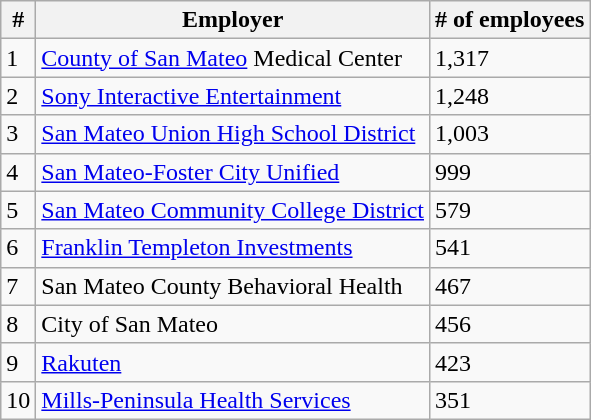<table class="wikitable sortable">
<tr>
<th>#</th>
<th>Employer</th>
<th># of employees</th>
</tr>
<tr>
<td>1</td>
<td><a href='#'>County of San Mateo</a> Medical Center</td>
<td>1,317</td>
</tr>
<tr>
<td>2</td>
<td><a href='#'>Sony Interactive Entertainment</a></td>
<td>1,248</td>
</tr>
<tr>
<td>3</td>
<td><a href='#'>San Mateo Union High School District</a></td>
<td>1,003</td>
</tr>
<tr>
<td>4</td>
<td><a href='#'>San Mateo-Foster City Unified</a></td>
<td>999</td>
</tr>
<tr>
<td>5</td>
<td><a href='#'>San Mateo Community College District</a></td>
<td>579</td>
</tr>
<tr>
<td>6</td>
<td><a href='#'>Franklin Templeton Investments</a></td>
<td>541</td>
</tr>
<tr>
<td>7</td>
<td>San Mateo County Behavioral Health</td>
<td>467</td>
</tr>
<tr>
<td>8</td>
<td>City of San Mateo</td>
<td>456</td>
</tr>
<tr>
<td>9</td>
<td><a href='#'>Rakuten</a></td>
<td>423</td>
</tr>
<tr>
<td>10</td>
<td><a href='#'>Mills-Peninsula Health Services</a></td>
<td>351</td>
</tr>
</table>
